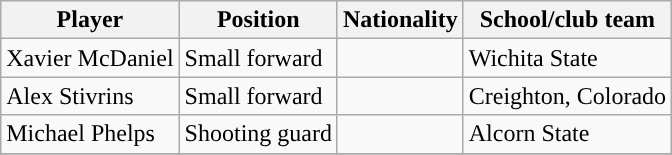<table class="wikitable sortable sortable">
<tr>
<th>Player</th>
<th>Position</th>
<th>Nationality</th>
<th>School/club team</th>
</tr>
<tr>
<td>Xavier McDaniel</td>
<td>Small forward</td>
<td></td>
<td>Wichita State</td>
</tr>
<tr>
<td>Alex Stivrins</td>
<td>Small forward</td>
<td></td>
<td>Creighton, Colorado</td>
</tr>
<tr>
<td>Michael Phelps</td>
<td>Shooting guard</td>
<td></td>
<td>Alcorn State</td>
</tr>
<tr>
</tr>
</table>
